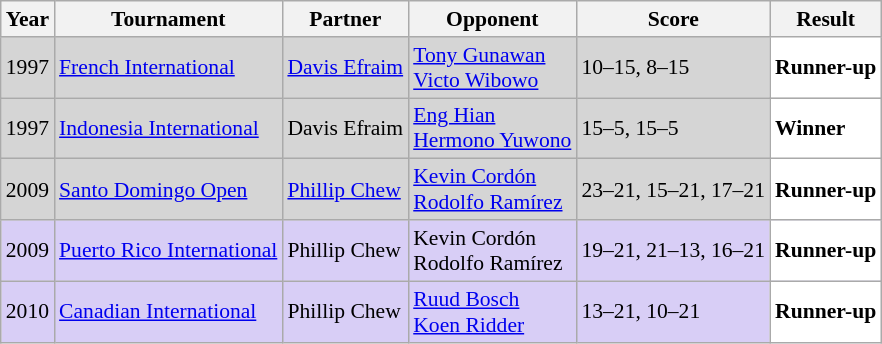<table class="sortable wikitable" style="font-size: 90%;">
<tr>
<th>Year</th>
<th>Tournament</th>
<th>Partner</th>
<th>Opponent</th>
<th>Score</th>
<th>Result</th>
</tr>
<tr style="background:#D5D5D5">
<td align="center">1997</td>
<td align="left"><a href='#'>French International</a></td>
<td align="left"> <a href='#'>Davis Efraim</a></td>
<td align="left"> <a href='#'>Tony Gunawan</a><br> <a href='#'>Victo Wibowo</a></td>
<td align="left">10–15, 8–15</td>
<td style="text-align:left; background:white"> <strong>Runner-up</strong></td>
</tr>
<tr style="background:#D5D5D5">
<td align="center">1997</td>
<td align="left"><a href='#'>Indonesia International</a></td>
<td align="left"> Davis Efraim</td>
<td align="left"> <a href='#'>Eng Hian</a><br> <a href='#'>Hermono Yuwono</a></td>
<td align="left">15–5, 15–5</td>
<td style="text-align:left; background:white"> <strong>Winner</strong></td>
</tr>
<tr style="background:#D5D5D5">
<td align="center">2009</td>
<td align="left"><a href='#'>Santo Domingo Open</a></td>
<td align="left"> <a href='#'>Phillip Chew</a></td>
<td align="left"> <a href='#'>Kevin Cordón</a><br> <a href='#'>Rodolfo Ramírez</a></td>
<td align="left">23–21, 15–21, 17–21</td>
<td style="text-align:left; background:white"> <strong>Runner-up</strong></td>
</tr>
<tr style="background:#D8CEF6">
<td align="center">2009</td>
<td align="left"><a href='#'>Puerto Rico International</a></td>
<td align="left"> Phillip Chew</td>
<td align="left"> Kevin Cordón<br> Rodolfo Ramírez</td>
<td align="left">19–21, 21–13, 16–21</td>
<td style="text-align:left; background:white"> <strong>Runner-up</strong></td>
</tr>
<tr style="background:#D8CEF6">
<td align="center">2010</td>
<td align="left"><a href='#'>Canadian International</a></td>
<td align="left"> Phillip Chew</td>
<td align="left"> <a href='#'>Ruud Bosch</a><br> <a href='#'>Koen Ridder</a></td>
<td align="left">13–21, 10–21</td>
<td style="text-align:left; background:white"> <strong>Runner-up</strong></td>
</tr>
</table>
